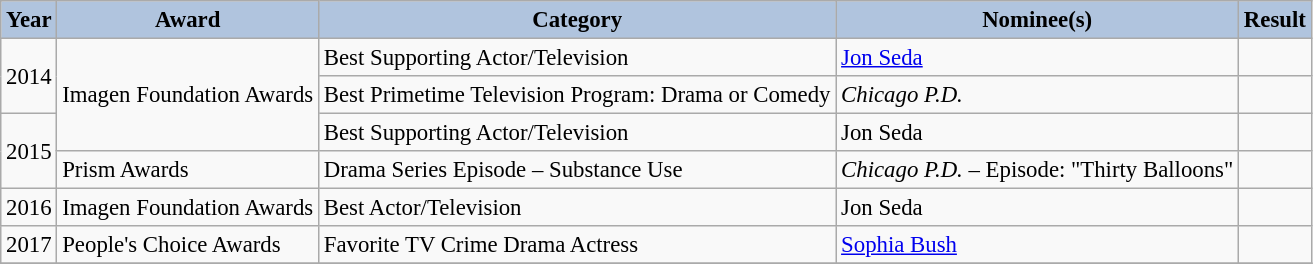<table class="wikitable" style="font-size: 95%;">
<tr style="text-align:center;">
<th style="background:#B0C4DE">Year</th>
<th style="background:#B0C4DE">Award</th>
<th style="background:#B0C4DE">Category</th>
<th style="background:#B0C4DE">Nominee(s)</th>
<th style="background:#B0C4DE">Result</th>
</tr>
<tr>
<td rowspan="2">2014</td>
<td rowspan="3">Imagen Foundation Awards</td>
<td>Best Supporting Actor/Television</td>
<td><a href='#'>Jon Seda</a></td>
<td></td>
</tr>
<tr>
<td>Best Primetime Television Program: Drama or Comedy</td>
<td><em>Chicago P.D.</em></td>
<td></td>
</tr>
<tr>
<td rowspan="2">2015</td>
<td>Best Supporting Actor/Television</td>
<td>Jon Seda</td>
<td></td>
</tr>
<tr>
<td>Prism Awards</td>
<td>Drama Series Episode – Substance Use</td>
<td><em>Chicago P.D.</em> – Episode: "Thirty Balloons"</td>
<td></td>
</tr>
<tr>
<td>2016</td>
<td>Imagen Foundation Awards</td>
<td>Best Actor/Television</td>
<td>Jon Seda</td>
<td></td>
</tr>
<tr>
<td>2017</td>
<td>People's Choice Awards</td>
<td>Favorite TV Crime Drama Actress</td>
<td><a href='#'>Sophia Bush</a></td>
<td></td>
</tr>
<tr>
</tr>
</table>
